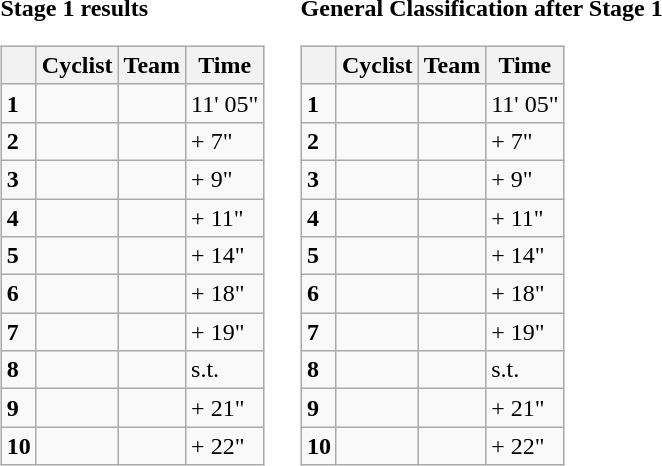<table>
<tr>
<td><strong>Stage 1 results</strong><br><table class="wikitable">
<tr>
<th></th>
<th>Cyclist</th>
<th>Team</th>
<th>Time</th>
</tr>
<tr>
<td><strong>1</strong></td>
<td></td>
<td></td>
<td>11' 05"</td>
</tr>
<tr>
<td><strong>2</strong></td>
<td></td>
<td></td>
<td>+ 7"</td>
</tr>
<tr>
<td><strong>3</strong></td>
<td></td>
<td></td>
<td>+ 9"</td>
</tr>
<tr>
<td><strong>4</strong></td>
<td></td>
<td></td>
<td>+ 11"</td>
</tr>
<tr>
<td><strong>5</strong></td>
<td></td>
<td></td>
<td>+ 14"</td>
</tr>
<tr>
<td><strong>6</strong></td>
<td></td>
<td></td>
<td>+ 18"</td>
</tr>
<tr>
<td><strong>7</strong></td>
<td></td>
<td></td>
<td>+ 19"</td>
</tr>
<tr>
<td><strong>8</strong></td>
<td></td>
<td></td>
<td>s.t.</td>
</tr>
<tr>
<td><strong>9</strong></td>
<td></td>
<td></td>
<td>+ 21"</td>
</tr>
<tr>
<td><strong>10</strong></td>
<td></td>
<td></td>
<td>+ 22"</td>
</tr>
</table>
</td>
<td></td>
<td><strong>General Classification after Stage 1</strong><br><table class="wikitable">
<tr>
<th></th>
<th>Cyclist</th>
<th>Team</th>
<th>Time</th>
</tr>
<tr>
<td><strong>1</strong></td>
<td></td>
<td></td>
<td>11' 05"</td>
</tr>
<tr>
<td><strong>2</strong></td>
<td></td>
<td></td>
<td>+ 7"</td>
</tr>
<tr>
<td><strong>3</strong></td>
<td></td>
<td></td>
<td>+ 9"</td>
</tr>
<tr>
<td><strong>4</strong></td>
<td></td>
<td></td>
<td>+ 11"</td>
</tr>
<tr>
<td><strong>5</strong></td>
<td></td>
<td></td>
<td>+ 14"</td>
</tr>
<tr>
<td><strong>6</strong></td>
<td></td>
<td></td>
<td>+ 18"</td>
</tr>
<tr>
<td><strong>7</strong></td>
<td></td>
<td></td>
<td>+ 19"</td>
</tr>
<tr>
<td><strong>8</strong></td>
<td></td>
<td></td>
<td>s.t.</td>
</tr>
<tr>
<td><strong>9</strong></td>
<td></td>
<td></td>
<td>+ 21"</td>
</tr>
<tr>
<td><strong>10</strong></td>
<td></td>
<td></td>
<td>+ 22"</td>
</tr>
</table>
</td>
</tr>
</table>
